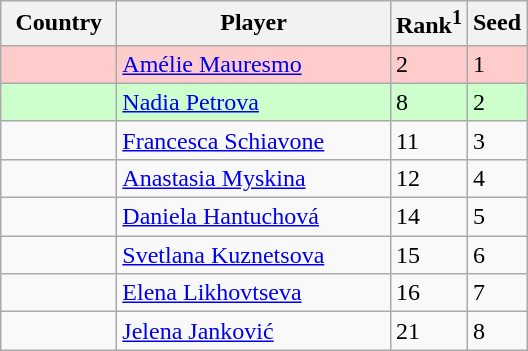<table class="sortable wikitable">
<tr>
<th width="70">Country</th>
<th width="175">Player</th>
<th>Rank<sup>1</sup></th>
<th>Seed</th>
</tr>
<tr style="background:#fcc;">
<td></td>
<td><a href='#'>Amélie Mauresmo</a></td>
<td>2</td>
<td>1</td>
</tr>
<tr style="background:#cfc;">
<td></td>
<td><a href='#'>Nadia Petrova</a></td>
<td>8</td>
<td>2</td>
</tr>
<tr>
<td></td>
<td><a href='#'>Francesca Schiavone</a></td>
<td>11</td>
<td>3</td>
</tr>
<tr>
<td></td>
<td><a href='#'>Anastasia Myskina</a></td>
<td>12</td>
<td>4</td>
</tr>
<tr>
<td></td>
<td><a href='#'>Daniela Hantuchová</a></td>
<td>14</td>
<td>5</td>
</tr>
<tr>
<td></td>
<td><a href='#'>Svetlana Kuznetsova</a></td>
<td>15</td>
<td>6</td>
</tr>
<tr>
<td></td>
<td><a href='#'>Elena Likhovtseva</a></td>
<td>16</td>
<td>7</td>
</tr>
<tr>
<td></td>
<td><a href='#'>Jelena Janković</a></td>
<td>21</td>
<td>8</td>
</tr>
</table>
